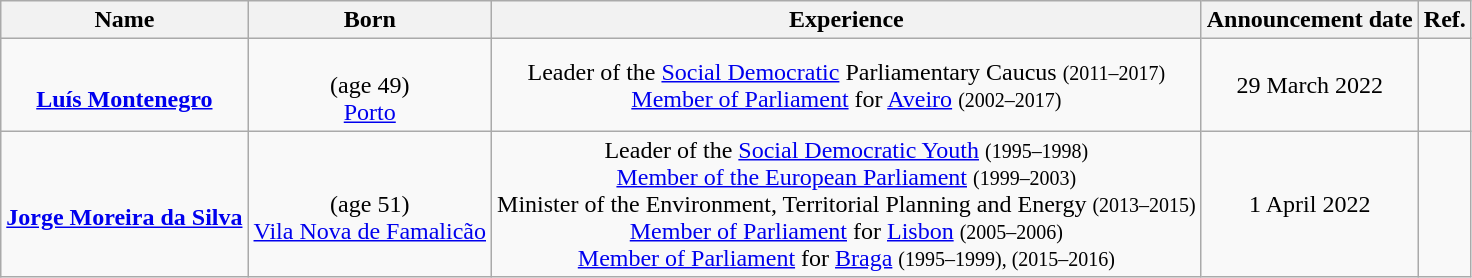<table class="wikitable" style="text-align:center">
<tr>
<th>Name</th>
<th>Born</th>
<th>Experience</th>
<th>Announcement date</th>
<th class="unsortable">Ref.</th>
</tr>
<tr>
<td><br><strong><a href='#'>Luís Montenegro</a></strong></td>
<td><br>(age 49)<br><a href='#'>Porto</a></td>
<td>Leader of the <a href='#'>Social Democratic</a> Parliamentary Caucus <small>(2011–2017)</small><br><a href='#'>Member of Parliament</a> for <a href='#'>Aveiro</a> <small>(2002–2017)</small></td>
<td>29 March 2022</td>
<td></td>
</tr>
<tr>
<td><br><strong><a href='#'>Jorge Moreira da Silva</a></strong></td>
<td><br>(age 51)<br><a href='#'>Vila Nova de Famalicão</a></td>
<td>Leader of the <a href='#'>Social Democratic Youth</a> <small>(1995–1998)</small><br><a href='#'>Member of the European Parliament</a> <small>(1999–2003)</small><br>Minister of the Environment, Territorial Planning and Energy <small>(2013–2015)</small><br><a href='#'>Member of Parliament</a> for <a href='#'>Lisbon</a> <small>(2005–2006)</small><br><a href='#'>Member of Parliament</a> for <a href='#'>Braga</a> <small>(1995–1999), (2015–2016)</small></td>
<td>1 April 2022</td>
<td></td>
</tr>
</table>
